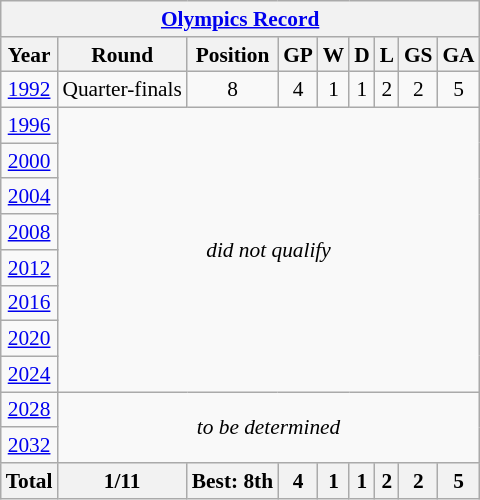<table class="wikitable" style="text-align:center; font-size:89%;">
<tr>
<th colspan=9><a href='#'>Olympics Record</a></th>
</tr>
<tr>
<th>Year</th>
<th>Round</th>
<th>Position</th>
<th>GP</th>
<th>W</th>
<th>D</th>
<th>L</th>
<th>GS</th>
<th>GA</th>
</tr>
<tr>
<td> <a href='#'>1992</a></td>
<td>Quarter-finals</td>
<td>8</td>
<td>4</td>
<td>1</td>
<td>1</td>
<td>2</td>
<td>2</td>
<td>5</td>
</tr>
<tr>
<td> <a href='#'>1996</a></td>
<td colspan=8 rowspan=8><em>did not qualify</em></td>
</tr>
<tr>
<td> <a href='#'>2000</a></td>
</tr>
<tr>
<td> <a href='#'>2004</a></td>
</tr>
<tr>
<td> <a href='#'>2008</a></td>
</tr>
<tr>
<td> <a href='#'>2012</a></td>
</tr>
<tr>
<td> <a href='#'>2016</a></td>
</tr>
<tr>
<td> <a href='#'>2020</a></td>
</tr>
<tr>
<td> <a href='#'>2024</a></td>
</tr>
<tr>
<td> <a href='#'>2028</a></td>
<td colspan=8 rowspan=2><em>to be determined</em></td>
</tr>
<tr>
<td> <a href='#'>2032</a></td>
</tr>
<tr>
<th>Total</th>
<th>1/11</th>
<th>Best: 8th</th>
<th>4</th>
<th>1</th>
<th>1</th>
<th>2</th>
<th>2</th>
<th>5</th>
</tr>
</table>
